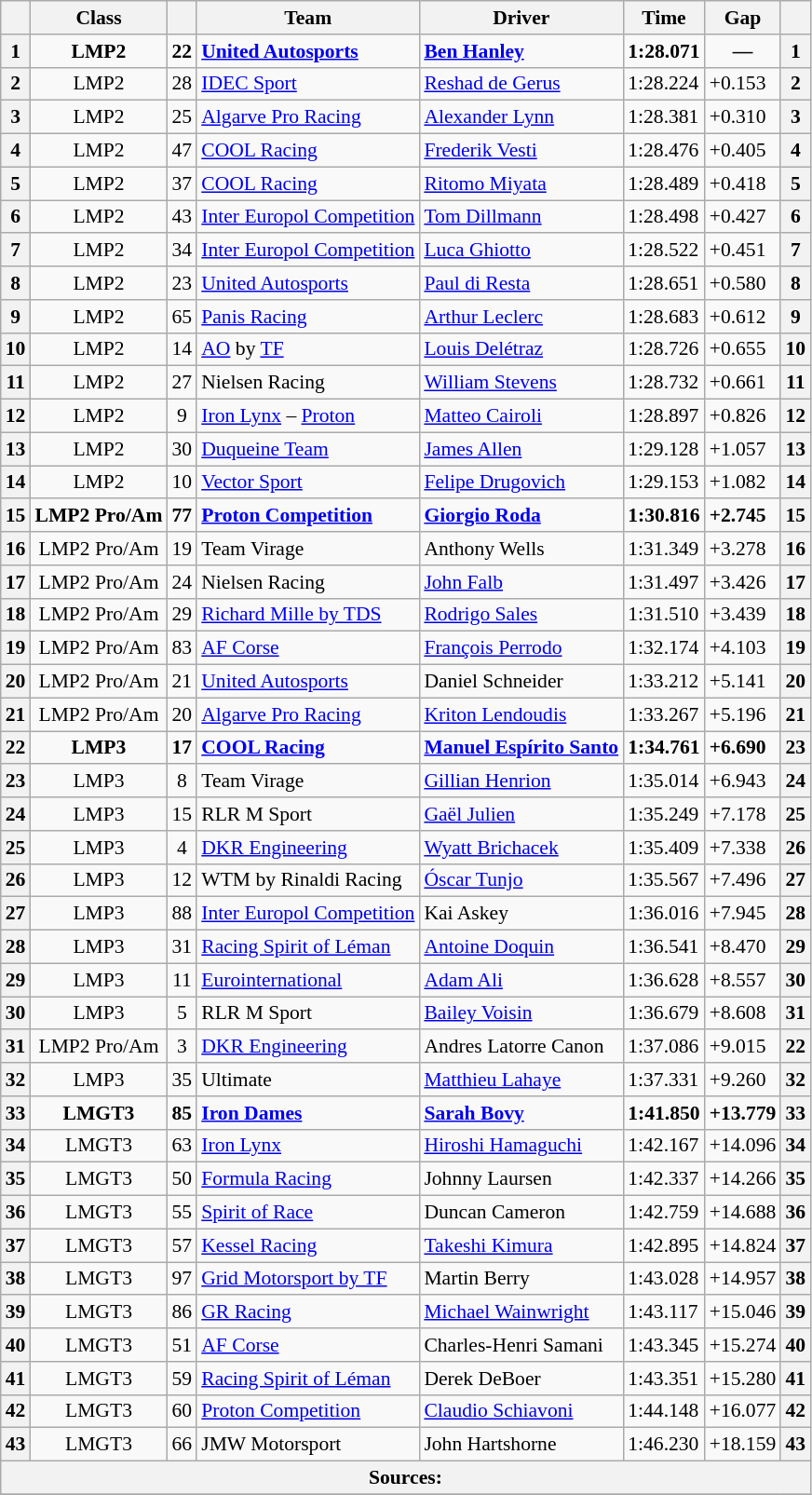<table class="wikitable sortable" style="font-size: 90%;">
<tr>
<th></th>
<th class="unsortable">Class</th>
<th class="unsortable"></th>
<th class="unsortable">Team</th>
<th class="unsortable">Driver</th>
<th class="unsortable">Time</th>
<th class="unsortable">Gap</th>
<th></th>
</tr>
<tr style="font-weight: bold;">
<th>1</th>
<td align="center">LMP2</td>
<td align="center">22</td>
<td> <a href='#'>United Autosports</a></td>
<td> <a href='#'>Ben Hanley</a></td>
<td>1:28.071</td>
<td align="center">—</td>
<th>1</th>
</tr>
<tr>
<th>2</th>
<td align="center">LMP2</td>
<td align="center">28</td>
<td> <a href='#'>IDEC Sport</a></td>
<td> <a href='#'>Reshad de Gerus</a></td>
<td>1:28.224</td>
<td>+0.153</td>
<th>2</th>
</tr>
<tr>
<th>3</th>
<td align="center">LMP2</td>
<td align="center">25</td>
<td> <a href='#'>Algarve Pro Racing</a></td>
<td> <a href='#'>Alexander Lynn</a></td>
<td>1:28.381</td>
<td>+0.310</td>
<th>3</th>
</tr>
<tr>
<th>4</th>
<td align="center">LMP2</td>
<td align="center">47</td>
<td> <a href='#'>COOL Racing</a></td>
<td> <a href='#'>Frederik Vesti</a></td>
<td>1:28.476</td>
<td>+0.405</td>
<th>4</th>
</tr>
<tr>
<th>5</th>
<td align="center">LMP2</td>
<td align="center">37</td>
<td> <a href='#'>COOL Racing</a></td>
<td> <a href='#'>Ritomo Miyata</a></td>
<td>1:28.489</td>
<td>+0.418</td>
<th>5</th>
</tr>
<tr>
<th>6</th>
<td align="center">LMP2</td>
<td align="center">43</td>
<td> <a href='#'>Inter Europol Competition</a></td>
<td> <a href='#'>Tom Dillmann</a></td>
<td>1:28.498</td>
<td>+0.427</td>
<th>6</th>
</tr>
<tr>
<th>7</th>
<td align="center">LMP2</td>
<td align="center">34</td>
<td> <a href='#'>Inter Europol Competition</a></td>
<td> <a href='#'>Luca Ghiotto</a></td>
<td>1:28.522</td>
<td>+0.451</td>
<th>7</th>
</tr>
<tr>
<th>8</th>
<td align="center">LMP2</td>
<td align="center">23</td>
<td> <a href='#'>United Autosports</a></td>
<td> <a href='#'>Paul di Resta</a></td>
<td>1:28.651</td>
<td>+0.580</td>
<th>8</th>
</tr>
<tr>
<th>9</th>
<td align="center">LMP2</td>
<td align="center">65</td>
<td> <a href='#'>Panis Racing</a></td>
<td> <a href='#'>Arthur Leclerc</a></td>
<td>1:28.683</td>
<td>+0.612</td>
<th>9</th>
</tr>
<tr>
<th>10</th>
<td align="center">LMP2</td>
<td align="center">14</td>
<td> <a href='#'>AO</a> by <a href='#'>TF</a></td>
<td> <a href='#'>Louis Delétraz</a></td>
<td>1:28.726</td>
<td>+0.655</td>
<th>10</th>
</tr>
<tr>
<th>11</th>
<td align="center">LMP2</td>
<td align="center">27</td>
<td> Nielsen Racing</td>
<td> <a href='#'>William Stevens</a></td>
<td>1:28.732</td>
<td>+0.661</td>
<th>11</th>
</tr>
<tr>
<th>12</th>
<td align="center">LMP2</td>
<td align="center">9</td>
<td> <a href='#'>Iron Lynx</a> – <a href='#'>Proton</a></td>
<td> <a href='#'>Matteo Cairoli</a></td>
<td>1:28.897</td>
<td>+0.826</td>
<th>12</th>
</tr>
<tr>
<th>13</th>
<td align="center">LMP2</td>
<td align="center">30</td>
<td> <a href='#'>Duqueine Team</a></td>
<td> <a href='#'>James Allen</a></td>
<td>1:29.128</td>
<td>+1.057</td>
<th>13</th>
</tr>
<tr>
<th>14</th>
<td align="center">LMP2</td>
<td align="center">10</td>
<td> <a href='#'>Vector Sport</a></td>
<td> <a href='#'>Felipe Drugovich</a></td>
<td>1:29.153</td>
<td>+1.082</td>
<th>14</th>
</tr>
<tr style="font-weight: bold;">
<th>15</th>
<td align="center">LMP2 Pro/Am</td>
<td align="center">77</td>
<td> <a href='#'>Proton Competition</a></td>
<td> <a href='#'>Giorgio Roda</a></td>
<td>1:30.816</td>
<td>+2.745</td>
<th>15</th>
</tr>
<tr>
<th>16</th>
<td align="center">LMP2 Pro/Am</td>
<td align="center">19</td>
<td> Team Virage</td>
<td> Anthony Wells</td>
<td>1:31.349</td>
<td>+3.278</td>
<th>16</th>
</tr>
<tr>
<th>17</th>
<td align="center">LMP2 Pro/Am</td>
<td align="center">24</td>
<td> Nielsen Racing</td>
<td> <a href='#'>John Falb</a></td>
<td>1:31.497</td>
<td>+3.426</td>
<th>17</th>
</tr>
<tr>
<th>18</th>
<td align="center">LMP2 Pro/Am</td>
<td align="center">29</td>
<td> <a href='#'>Richard Mille by TDS</a></td>
<td> <a href='#'>Rodrigo Sales</a></td>
<td>1:31.510</td>
<td>+3.439</td>
<th>18</th>
</tr>
<tr>
<th>19</th>
<td align="center">LMP2 Pro/Am</td>
<td align="center">83</td>
<td> <a href='#'>AF Corse</a></td>
<td> <a href='#'>François Perrodo</a></td>
<td>1:32.174</td>
<td>+4.103</td>
<th>19</th>
</tr>
<tr>
<th>20</th>
<td align="center">LMP2 Pro/Am</td>
<td align="center">21</td>
<td> <a href='#'>United Autosports</a></td>
<td> Daniel Schneider</td>
<td>1:33.212</td>
<td>+5.141</td>
<th>20</th>
</tr>
<tr>
<th>21</th>
<td align="center">LMP2 Pro/Am</td>
<td align="center">20</td>
<td> <a href='#'>Algarve Pro Racing</a></td>
<td> <a href='#'>Kriton Lendoudis</a></td>
<td>1:33.267</td>
<td>+5.196</td>
<th>21</th>
</tr>
<tr style="font-weight: bold;">
<th>22</th>
<td align="center">LMP3</td>
<td align="center">17</td>
<td> <a href='#'>COOL Racing</a></td>
<td> <a href='#'>Manuel Espírito Santo</a></td>
<td>1:34.761</td>
<td>+6.690</td>
<th>23</th>
</tr>
<tr>
<th>23</th>
<td align="center">LMP3</td>
<td align="center">8</td>
<td> Team Virage</td>
<td> <a href='#'>Gillian Henrion</a></td>
<td>1:35.014</td>
<td>+6.943</td>
<th>24</th>
</tr>
<tr>
<th>24</th>
<td align="center">LMP3</td>
<td align="center">15</td>
<td> RLR M Sport</td>
<td> <a href='#'>Gaël Julien</a></td>
<td>1:35.249</td>
<td>+7.178</td>
<th>25</th>
</tr>
<tr>
<th>25</th>
<td align="center">LMP3</td>
<td align="center">4</td>
<td> <a href='#'>DKR Engineering</a></td>
<td> <a href='#'>Wyatt Brichacek</a></td>
<td>1:35.409</td>
<td>+7.338</td>
<th>26</th>
</tr>
<tr>
<th>26</th>
<td align="center">LMP3</td>
<td align="center">12</td>
<td> WTM by Rinaldi Racing</td>
<td> <a href='#'>Óscar Tunjo</a></td>
<td>1:35.567</td>
<td>+7.496</td>
<th>27</th>
</tr>
<tr>
<th>27</th>
<td align="center">LMP3</td>
<td align="center">88</td>
<td> <a href='#'>Inter Europol Competition</a></td>
<td> Kai Askey</td>
<td>1:36.016</td>
<td>+7.945</td>
<th>28</th>
</tr>
<tr>
<th>28</th>
<td align="center">LMP3</td>
<td align="center">31</td>
<td> <a href='#'>Racing Spirit of Léman</a></td>
<td> <a href='#'>Antoine Doquin</a></td>
<td>1:36.541</td>
<td>+8.470</td>
<th>29</th>
</tr>
<tr>
<th>29</th>
<td align="center">LMP3</td>
<td align="center">11</td>
<td> <a href='#'>Eurointernational</a></td>
<td> <a href='#'>Adam Ali</a></td>
<td>1:36.628</td>
<td>+8.557</td>
<th>30</th>
</tr>
<tr>
<th>30</th>
<td align="center">LMP3</td>
<td align="center">5</td>
<td> RLR M Sport</td>
<td> <a href='#'>Bailey Voisin</a></td>
<td>1:36.679</td>
<td>+8.608</td>
<th>31</th>
</tr>
<tr>
<th>31</th>
<td align="center">LMP2 Pro/Am</td>
<td align="center">3</td>
<td> <a href='#'>DKR Engineering</a></td>
<td> Andres Latorre Canon</td>
<td>1:37.086</td>
<td>+9.015</td>
<th>22</th>
</tr>
<tr>
<th>32</th>
<td align="center">LMP3</td>
<td align="center">35</td>
<td> Ultimate</td>
<td> <a href='#'>Matthieu Lahaye</a></td>
<td>1:37.331</td>
<td>+9.260</td>
<th>32</th>
</tr>
<tr style="font-weight: bold;">
<th>33</th>
<td align="center">LMGT3</td>
<td align="center">85</td>
<td> <a href='#'>Iron Dames</a></td>
<td> <a href='#'>Sarah Bovy</a></td>
<td>1:41.850</td>
<td>+13.779</td>
<th>33</th>
</tr>
<tr>
<th>34</th>
<td align="center">LMGT3</td>
<td align="center">63</td>
<td> <a href='#'>Iron Lynx</a></td>
<td> <a href='#'>Hiroshi Hamaguchi</a></td>
<td>1:42.167</td>
<td>+14.096</td>
<th>34</th>
</tr>
<tr>
<th>35</th>
<td align="center">LMGT3</td>
<td align="center">50</td>
<td> <a href='#'>Formula Racing</a></td>
<td> Johnny Laursen</td>
<td>1:42.337</td>
<td>+14.266</td>
<th>35</th>
</tr>
<tr>
<th>36</th>
<td align="center">LMGT3</td>
<td align="center">55</td>
<td> <a href='#'>Spirit of Race</a></td>
<td> Duncan Cameron</td>
<td>1:42.759</td>
<td>+14.688</td>
<th>36</th>
</tr>
<tr>
<th>37</th>
<td align="center">LMGT3</td>
<td align="center">57</td>
<td> <a href='#'>Kessel Racing</a></td>
<td> <a href='#'>Takeshi Kimura</a></td>
<td>1:42.895</td>
<td>+14.824</td>
<th>37</th>
</tr>
<tr>
<th>38</th>
<td align="center">LMGT3</td>
<td align="center">97</td>
<td> <a href='#'>Grid Motorsport by TF</a></td>
<td> Martin Berry</td>
<td>1:43.028</td>
<td>+14.957</td>
<th>38</th>
</tr>
<tr>
<th>39</th>
<td align="center">LMGT3</td>
<td align="center">86</td>
<td> <a href='#'>GR Racing</a></td>
<td> <a href='#'>Michael Wainwright</a></td>
<td>1:43.117</td>
<td>+15.046</td>
<th>39</th>
</tr>
<tr>
<th>40</th>
<td align="center">LMGT3</td>
<td align="center">51</td>
<td> <a href='#'>AF Corse</a></td>
<td> Charles-Henri Samani</td>
<td>1:43.345</td>
<td>+15.274</td>
<th>40</th>
</tr>
<tr>
<th>41</th>
<td align="center">LMGT3</td>
<td align="center">59</td>
<td> <a href='#'>Racing Spirit of Léman</a></td>
<td> Derek DeBoer</td>
<td>1:43.351</td>
<td>+15.280</td>
<th>41</th>
</tr>
<tr>
<th>42</th>
<td align="center">LMGT3</td>
<td align="center">60</td>
<td> <a href='#'>Proton Competition</a></td>
<td> <a href='#'>Claudio Schiavoni</a></td>
<td>1:44.148</td>
<td>+16.077</td>
<th>42</th>
</tr>
<tr>
<th>43</th>
<td align="center">LMGT3</td>
<td align="center">66</td>
<td> JMW Motorsport</td>
<td> John Hartshorne</td>
<td>1:46.230</td>
<td>+18.159</td>
<th>43</th>
</tr>
<tr>
<th colspan="8">Sources:</th>
</tr>
<tr>
</tr>
</table>
